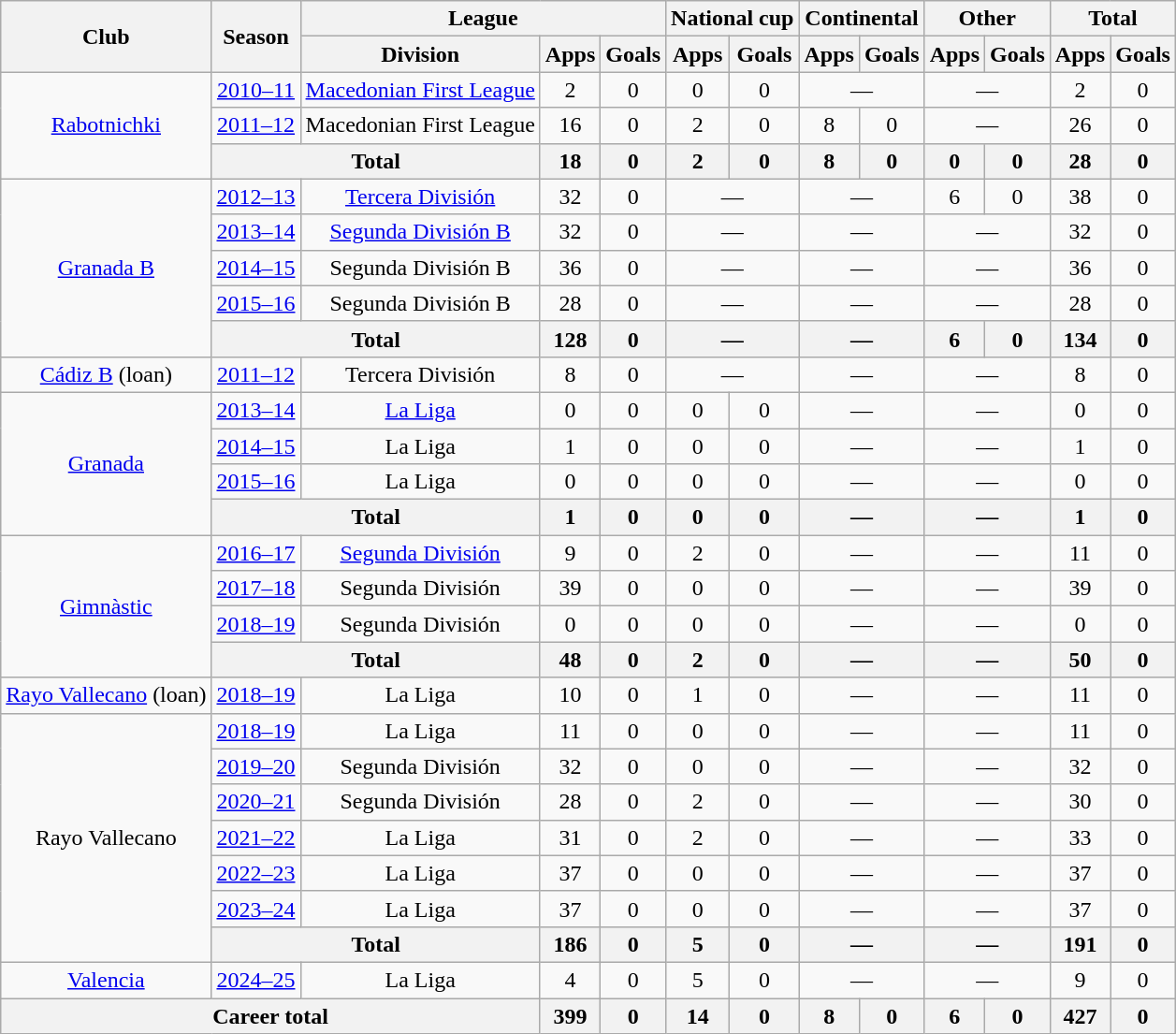<table class="wikitable" style="text-align:center">
<tr>
<th rowspan="2">Club</th>
<th rowspan="2">Season</th>
<th colspan="3">League</th>
<th colspan="2">National cup</th>
<th colspan="2">Continental</th>
<th colspan="2">Other</th>
<th colspan="2">Total</th>
</tr>
<tr>
<th>Division</th>
<th>Apps</th>
<th>Goals</th>
<th>Apps</th>
<th>Goals</th>
<th>Apps</th>
<th>Goals</th>
<th>Apps</th>
<th>Goals</th>
<th>Apps</th>
<th>Goals</th>
</tr>
<tr>
<td rowspan="3"><a href='#'>Rabotnichki</a></td>
<td><a href='#'>2010–11</a></td>
<td><a href='#'>Macedonian First League</a></td>
<td>2</td>
<td>0</td>
<td>0</td>
<td>0</td>
<td colspan="2">—</td>
<td colspan="2">—</td>
<td>2</td>
<td>0</td>
</tr>
<tr>
<td><a href='#'>2011–12</a></td>
<td>Macedonian First League</td>
<td>16</td>
<td>0</td>
<td>2</td>
<td>0</td>
<td>8</td>
<td>0</td>
<td colspan="2">—</td>
<td>26</td>
<td>0</td>
</tr>
<tr>
<th colspan="2">Total</th>
<th>18</th>
<th>0</th>
<th>2</th>
<th>0</th>
<th>8</th>
<th>0</th>
<th>0</th>
<th>0</th>
<th>28</th>
<th>0</th>
</tr>
<tr>
<td rowspan="5"><a href='#'>Granada B</a></td>
<td><a href='#'>2012–13</a></td>
<td><a href='#'>Tercera División</a></td>
<td>32</td>
<td>0</td>
<td colspan="2">—</td>
<td colspan="2">—</td>
<td>6</td>
<td>0</td>
<td>38</td>
<td>0</td>
</tr>
<tr>
<td><a href='#'>2013–14</a></td>
<td><a href='#'>Segunda División B</a></td>
<td>32</td>
<td>0</td>
<td colspan="2">—</td>
<td colspan="2">—</td>
<td colspan="2">—</td>
<td>32</td>
<td>0</td>
</tr>
<tr>
<td><a href='#'>2014–15</a></td>
<td>Segunda División B</td>
<td>36</td>
<td>0</td>
<td colspan="2">—</td>
<td colspan="2">—</td>
<td colspan="2">—</td>
<td>36</td>
<td>0</td>
</tr>
<tr>
<td><a href='#'>2015–16</a></td>
<td>Segunda División B</td>
<td>28</td>
<td>0</td>
<td colspan="2">—</td>
<td colspan="2">—</td>
<td colspan="2">—</td>
<td>28</td>
<td>0</td>
</tr>
<tr>
<th colspan="2">Total</th>
<th>128</th>
<th>0</th>
<th colspan="2">—</th>
<th colspan="2">—</th>
<th>6</th>
<th>0</th>
<th>134</th>
<th>0</th>
</tr>
<tr>
<td><a href='#'>Cádiz B</a> (loan)</td>
<td><a href='#'>2011–12</a></td>
<td>Tercera División</td>
<td>8</td>
<td>0</td>
<td colspan="2">—</td>
<td colspan="2">—</td>
<td colspan="2">—</td>
<td>8</td>
<td>0</td>
</tr>
<tr>
<td rowspan="4"><a href='#'>Granada</a></td>
<td><a href='#'>2013–14</a></td>
<td><a href='#'>La Liga</a></td>
<td>0</td>
<td>0</td>
<td>0</td>
<td>0</td>
<td colspan="2">—</td>
<td colspan="2">—</td>
<td>0</td>
<td>0</td>
</tr>
<tr>
<td><a href='#'>2014–15</a></td>
<td>La Liga</td>
<td>1</td>
<td>0</td>
<td>0</td>
<td>0</td>
<td colspan="2">—</td>
<td colspan="2">—</td>
<td>1</td>
<td>0</td>
</tr>
<tr>
<td><a href='#'>2015–16</a></td>
<td>La Liga</td>
<td>0</td>
<td>0</td>
<td>0</td>
<td>0</td>
<td colspan="2">—</td>
<td colspan="2">—</td>
<td>0</td>
<td>0</td>
</tr>
<tr>
<th colspan="2">Total</th>
<th>1</th>
<th>0</th>
<th>0</th>
<th>0</th>
<th colspan="2">—</th>
<th colspan="2">—</th>
<th>1</th>
<th>0</th>
</tr>
<tr>
<td rowspan="4"><a href='#'>Gimnàstic</a></td>
<td><a href='#'>2016–17</a></td>
<td><a href='#'>Segunda División</a></td>
<td>9</td>
<td>0</td>
<td>2</td>
<td>0</td>
<td colspan="2">—</td>
<td colspan="2">—</td>
<td>11</td>
<td>0</td>
</tr>
<tr>
<td><a href='#'>2017–18</a></td>
<td>Segunda División</td>
<td>39</td>
<td>0</td>
<td>0</td>
<td>0</td>
<td colspan="2">—</td>
<td colspan="2">—</td>
<td>39</td>
<td>0</td>
</tr>
<tr>
<td><a href='#'>2018–19</a></td>
<td>Segunda División</td>
<td>0</td>
<td>0</td>
<td>0</td>
<td>0</td>
<td colspan="2">—</td>
<td colspan="2">—</td>
<td>0</td>
<td>0</td>
</tr>
<tr>
<th colspan="2">Total</th>
<th>48</th>
<th>0</th>
<th>2</th>
<th>0</th>
<th colspan="2">—</th>
<th colspan="2">—</th>
<th>50</th>
<th>0</th>
</tr>
<tr>
<td><a href='#'>Rayo Vallecano</a> (loan)</td>
<td><a href='#'>2018–19</a></td>
<td>La Liga</td>
<td>10</td>
<td>0</td>
<td>1</td>
<td>0</td>
<td colspan="2">—</td>
<td colspan="2">—</td>
<td>11</td>
<td>0</td>
</tr>
<tr>
<td rowspan="7">Rayo Vallecano</td>
<td><a href='#'>2018–19</a></td>
<td>La Liga</td>
<td>11</td>
<td>0</td>
<td>0</td>
<td>0</td>
<td colspan="2">—</td>
<td colspan="2">—</td>
<td>11</td>
<td>0</td>
</tr>
<tr>
<td><a href='#'>2019–20</a></td>
<td>Segunda División</td>
<td>32</td>
<td>0</td>
<td>0</td>
<td>0</td>
<td colspan="2">—</td>
<td colspan="2">—</td>
<td>32</td>
<td>0</td>
</tr>
<tr>
<td><a href='#'>2020–21</a></td>
<td>Segunda División</td>
<td>28</td>
<td>0</td>
<td>2</td>
<td>0</td>
<td colspan="2">—</td>
<td colspan="2">—</td>
<td>30</td>
<td>0</td>
</tr>
<tr>
<td><a href='#'>2021–22</a></td>
<td>La Liga</td>
<td>31</td>
<td>0</td>
<td>2</td>
<td>0</td>
<td colspan="2">—</td>
<td colspan="2">—</td>
<td>33</td>
<td>0</td>
</tr>
<tr>
<td><a href='#'>2022–23</a></td>
<td>La Liga</td>
<td>37</td>
<td>0</td>
<td>0</td>
<td>0</td>
<td colspan="2">—</td>
<td colspan="2">—</td>
<td>37</td>
<td>0</td>
</tr>
<tr>
<td><a href='#'>2023–24</a></td>
<td>La Liga</td>
<td>37</td>
<td>0</td>
<td>0</td>
<td>0</td>
<td colspan="2">—</td>
<td colspan="2">—</td>
<td>37</td>
<td>0</td>
</tr>
<tr>
<th colspan="2">Total</th>
<th>186</th>
<th>0</th>
<th>5</th>
<th>0</th>
<th colspan="2">—</th>
<th colspan="2">—</th>
<th>191</th>
<th>0</th>
</tr>
<tr>
<td><a href='#'>Valencia</a></td>
<td><a href='#'>2024–25</a></td>
<td>La Liga</td>
<td>4</td>
<td>0</td>
<td>5</td>
<td>0</td>
<td colspan="2">—</td>
<td colspan="2">—</td>
<td>9</td>
<td>0</td>
</tr>
<tr>
<th colspan="3">Career total</th>
<th>399</th>
<th>0</th>
<th>14</th>
<th>0</th>
<th>8</th>
<th>0</th>
<th>6</th>
<th>0</th>
<th>427</th>
<th>0</th>
</tr>
</table>
